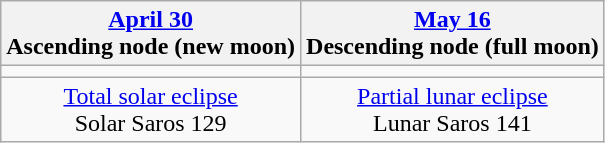<table class="wikitable">
<tr>
<th><a href='#'>April 30</a><br>Ascending node (new moon)<br></th>
<th><a href='#'>May 16</a><br>Descending node (full moon)<br></th>
</tr>
<tr>
<td></td>
<td></td>
</tr>
<tr align=center>
<td><a href='#'>Total solar eclipse</a><br>Solar Saros 129</td>
<td><a href='#'>Partial lunar eclipse</a><br>Lunar Saros 141</td>
</tr>
</table>
